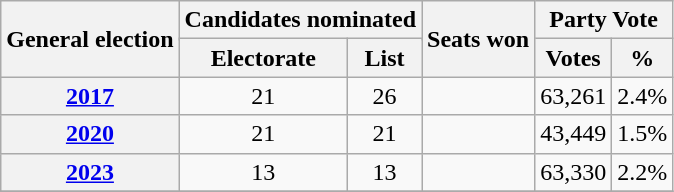<table class=wikitable>
<tr>
<th rowspan="3">General election</th>
<th colspan="2" rowspan="2">Candidates nominated</th>
<th rowspan="3">Seats won</th>
<th colspan="2">Party Vote</th>
</tr>
<tr>
<th rowspan="2">Votes</th>
<th rowspan="2">%</th>
</tr>
<tr align="center">
<th>Electorate</th>
<th>List</th>
</tr>
<tr align="center">
<th><a href='#'>2017</a></th>
<td>21</td>
<td>26</td>
<td></td>
<td>63,261</td>
<td>2.4% </td>
</tr>
<tr align="center">
<th><a href='#'>2020</a></th>
<td>21</td>
<td>21</td>
<td></td>
<td>43,449</td>
<td>1.5% </td>
</tr>
<tr align="center">
<th><a href='#'>2023</a></th>
<td>13</td>
<td>13</td>
<td></td>
<td>63,330</td>
<td>2.2% </td>
</tr>
<tr>
</tr>
</table>
